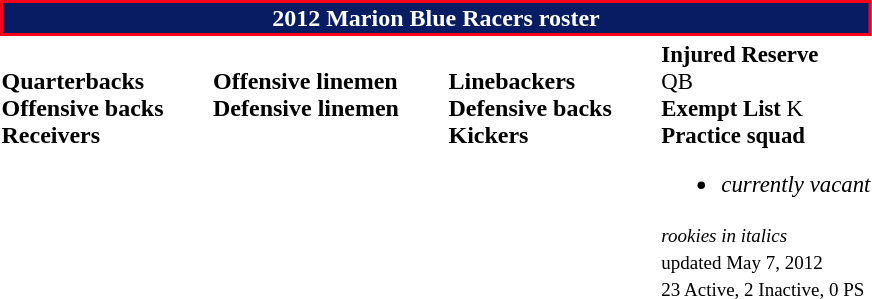<table class="toccolours" style="text-align: left;">
<tr>
<th colspan="7" style="background:#081C63; border:2px solid #F70018; color:white; text-align:center;"><strong>2012 Marion Blue Racers roster</strong></th>
</tr>
<tr>
<td valign="top"><br><strong>Quarterbacks</strong>
<br><strong>Offensive backs</strong>
<br><strong>Receivers</strong>




</td>
<td width="25"> </td>
<td valign="top"><br><strong>Offensive linemen</strong>


<br><strong>Defensive linemen</strong>


</td>
<td width="25"> </td>
<td valign="top"><br><strong>Linebackers</strong> 


<br><strong>Defensive backs</strong>



<br><strong>Kickers</strong>
</td>
<td style="width: 25px;"></td>
<td style="font-size: 95%;" valign="top"><strong>Injured Reserve</strong><br> QB<br><strong>Exempt List</strong>
 K<br><strong>Practice squad</strong><ul><li><em>currently vacant</em></li></ul><small><em>rookies in italics</em><br> updated May 7, 2012</small><br>
<small>23 Active, 2 Inactive, 0 PS</small></td>
</tr>
</table>
